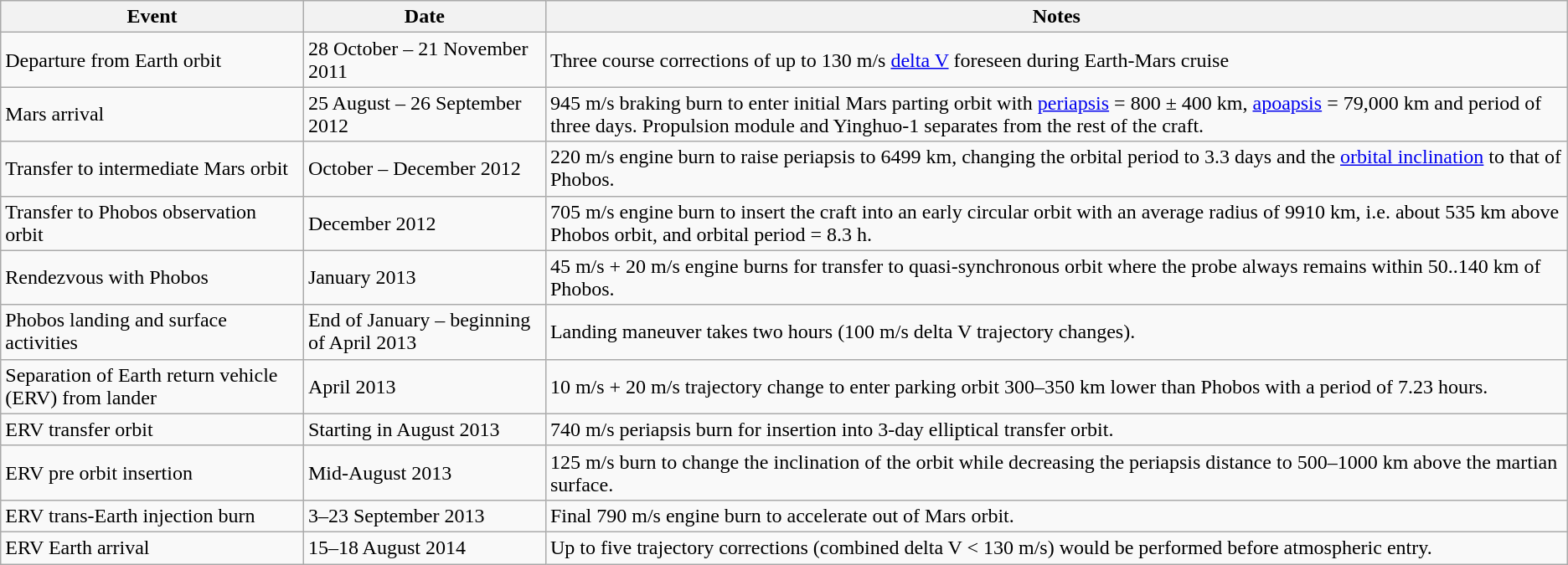<table class="wikitable">
<tr>
<th>Event</th>
<th>Date</th>
<th>Notes</th>
</tr>
<tr>
<td>Departure from Earth orbit</td>
<td>28 October – 21 November 2011</td>
<td>Three course corrections of up to 130 m/s <a href='#'>delta V</a> foreseen during Earth-Mars cruise</td>
</tr>
<tr>
<td>Mars arrival</td>
<td>25 August – 26 September 2012</td>
<td>945 m/s braking burn to enter initial Mars parting orbit with <a href='#'>periapsis</a> = 800 ± 400 km, <a href='#'>apoapsis</a> = 79,000 km and period of three days. Propulsion module and Yinghuo-1 separates from the rest of the craft.</td>
</tr>
<tr>
<td>Transfer to intermediate Mars orbit</td>
<td>October – December 2012</td>
<td>220 m/s engine burn to raise periapsis to 6499 km, changing the orbital period to 3.3 days and the <a href='#'>orbital inclination</a> to that of Phobos.</td>
</tr>
<tr>
<td>Transfer to Phobos observation orbit</td>
<td>December 2012</td>
<td>705 m/s engine burn to insert the craft into an early circular orbit with an average radius of 9910 km, i.e. about 535 km above Phobos orbit, and orbital period = 8.3 h.</td>
</tr>
<tr>
<td>Rendezvous with Phobos</td>
<td>January 2013</td>
<td>45 m/s + 20 m/s engine burns for transfer to quasi-synchronous orbit where the probe always remains within 50..140 km of Phobos.</td>
</tr>
<tr>
<td>Phobos landing and surface activities</td>
<td>End of January – beginning of April 2013</td>
<td>Landing maneuver takes two hours (100 m/s delta V trajectory changes).</td>
</tr>
<tr>
<td>Separation of Earth return vehicle (ERV) from lander</td>
<td>April 2013</td>
<td>10 m/s + 20 m/s trajectory change to enter parking orbit 300–350 km lower than Phobos with a period of 7.23 hours.</td>
</tr>
<tr>
<td>ERV transfer orbit</td>
<td>Starting in August 2013</td>
<td>740 m/s periapsis burn for insertion into 3-day elliptical transfer orbit.</td>
</tr>
<tr>
<td>ERV pre orbit insertion</td>
<td>Mid-August 2013</td>
<td>125 m/s burn to change the inclination of the orbit while decreasing the periapsis distance to 500–1000 km above the martian surface.</td>
</tr>
<tr>
<td>ERV trans-Earth injection burn</td>
<td>3–23 September 2013</td>
<td>Final 790 m/s engine burn to accelerate out of Mars orbit.</td>
</tr>
<tr>
<td>ERV Earth arrival</td>
<td>15–18 August 2014</td>
<td>Up to five trajectory corrections (combined delta V < 130 m/s) would be performed before atmospheric entry.</td>
</tr>
</table>
